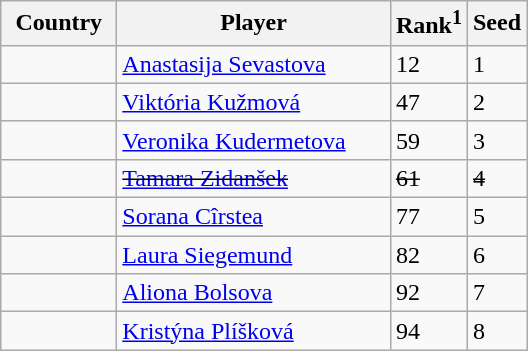<table class="sortable wikitable">
<tr>
<th width="70">Country</th>
<th width="175">Player</th>
<th>Rank<sup>1</sup></th>
<th>Seed</th>
</tr>
<tr>
<td></td>
<td><a href='#'>Anastasija Sevastova</a></td>
<td>12</td>
<td>1</td>
</tr>
<tr>
<td></td>
<td><a href='#'>Viktória Kužmová</a></td>
<td>47</td>
<td>2</td>
</tr>
<tr>
<td></td>
<td><a href='#'>Veronika Kudermetova</a></td>
<td>59</td>
<td>3</td>
</tr>
<tr>
<td><s></s></td>
<td><s><a href='#'>Tamara Zidanšek</a></s></td>
<td><s>61</s></td>
<td><s>4</s></td>
</tr>
<tr>
<td></td>
<td><a href='#'>Sorana Cîrstea</a></td>
<td>77</td>
<td>5</td>
</tr>
<tr>
<td></td>
<td><a href='#'>Laura Siegemund</a></td>
<td>82</td>
<td>6</td>
</tr>
<tr>
<td></td>
<td><a href='#'>Aliona Bolsova</a></td>
<td>92</td>
<td>7</td>
</tr>
<tr>
<td></td>
<td><a href='#'>Kristýna Plíšková</a></td>
<td>94</td>
<td>8</td>
</tr>
</table>
